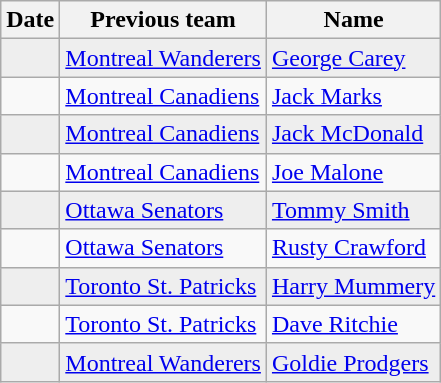<table class="wikitable sortable">
<tr>
<th>Date</th>
<th>Previous team</th>
<th>Name</th>
</tr>
<tr style="background:#eee;">
<td></td>
<td><a href='#'>Montreal Wanderers</a></td>
<td><a href='#'> George Carey</a></td>
</tr>
<tr>
<td></td>
<td><a href='#'>Montreal Canadiens</a></td>
<td><a href='#'> Jack Marks</a></td>
</tr>
<tr style="background:#eee;">
<td></td>
<td><a href='#'>Montreal Canadiens</a></td>
<td><a href='#'> Jack McDonald</a></td>
</tr>
<tr>
<td></td>
<td><a href='#'>Montreal Canadiens</a></td>
<td><a href='#'> Joe Malone</a></td>
</tr>
<tr style="background:#eee;">
<td></td>
<td><a href='#'> Ottawa Senators</a></td>
<td><a href='#'> Tommy Smith</a></td>
</tr>
<tr>
<td></td>
<td><a href='#'> Ottawa Senators</a></td>
<td><a href='#'>Rusty Crawford</a></td>
</tr>
<tr style="background:#eee;">
<td></td>
<td><a href='#'>Toronto St. Patricks</a></td>
<td><a href='#'>Harry Mummery</a></td>
</tr>
<tr>
<td></td>
<td><a href='#'>Toronto St. Patricks</a></td>
<td><a href='#'> Dave Ritchie</a></td>
</tr>
<tr style="background:#eee;">
<td></td>
<td><a href='#'>Montreal Wanderers</a></td>
<td><a href='#'>Goldie Prodgers</a></td>
</tr>
</table>
